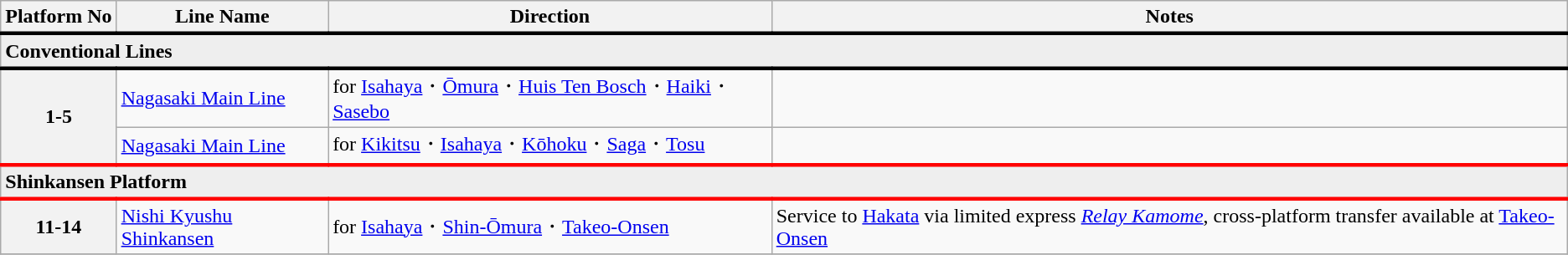<table class="wikitable">
<tr>
<th nowrap="nowrap">Platform No </th>
<th>Line Name</th>
<th>Direction</th>
<th>Notes</th>
</tr>
<tr>
<td colspan="4" style="background-color:#eee; border-top:solid 3px black; border-bottom:solid 3px black;"><strong>Conventional Lines</strong></td>
</tr>
<tr>
<th rowspan="2">1-5</th>
<td> <a href='#'>Nagasaki Main Line</a></td>
<td>for <a href='#'>Isahaya</a>・<a href='#'>Ōmura</a>・<a href='#'>Huis Ten Bosch</a>・<a href='#'>Haiki</a>・<a href='#'>Sasebo</a></td>
<td></td>
</tr>
<tr>
<td colspan="1"> <a href='#'>Nagasaki Main Line</a></td>
<td>for <a href='#'>Kikitsu</a>・<a href='#'>Isahaya</a>・<a href='#'>Kōhoku</a>・<a href='#'>Saga</a>・<a href='#'>Tosu</a></td>
<td></td>
</tr>
<tr>
<td colspan="4" style="background-color:#eee; border-top:solid 3px red;  border-bottom:solid 3px red;"><strong>Shinkansen Platform</strong></td>
</tr>
<tr>
<th rowspan="1">11-14</th>
<td> <a href='#'>Nishi Kyushu Shinkansen</a></td>
<td>for <a href='#'>Isahaya</a>・<a href='#'>Shin-Ōmura</a>・<a href='#'>Takeo-Onsen</a></td>
<td rowspan="1">Service to <a href='#'>Hakata</a> via limited express <em><a href='#'>Relay Kamome</a></em>, cross-platform transfer available at <a href='#'>Takeo-Onsen</a></td>
</tr>
<tr>
</tr>
</table>
